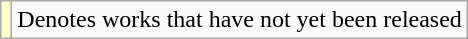<table class="wikitable sortable">
<tr>
<td style="background:#ffc"></td>
<td>Denotes works that have not yet been released</td>
</tr>
</table>
